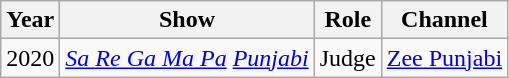<table class="wikitable sortable">
<tr>
<th>Year</th>
<th>Show</th>
<th>Role</th>
<th>Channel</th>
</tr>
<tr>
<td>2020</td>
<td><em><a href='#'>Sa Re Ga Ma Pa</a> <a href='#'>Punjabi</a></em></td>
<td>Judge</td>
<td><a href='#'>Zee Punjabi</a></td>
</tr>
</table>
